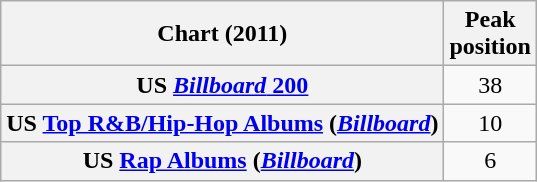<table class="wikitable sortable plainrowheaders">
<tr>
<th scope="col">Chart (2011)</th>
<th scope="col">Peak<br> position</th>
</tr>
<tr>
<th scope="row">US <a href='#'><em>Billboard</em> 200</a></th>
<td style="text-align:center;">38</td>
</tr>
<tr>
<th scope="row">US <a href='#'>Top R&B/Hip-Hop Albums</a> (<a href='#'><em>Billboard</em></a>)</th>
<td style="text-align:center;">10</td>
</tr>
<tr>
<th scope="row">US <a href='#'>Rap Albums</a> (<a href='#'><em>Billboard</em></a>)</th>
<td style="text-align:center;">6</td>
</tr>
</table>
